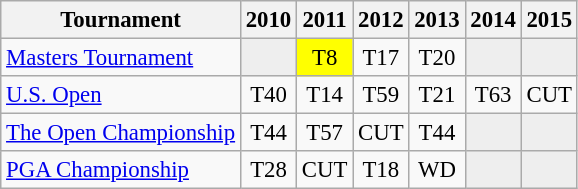<table class="wikitable" style="font-size:95%;text-align:center;">
<tr>
<th>Tournament</th>
<th>2010</th>
<th>2011</th>
<th>2012</th>
<th>2013</th>
<th>2014</th>
<th>2015</th>
</tr>
<tr>
<td align=left><a href='#'>Masters Tournament</a></td>
<td style="background:#eeeeee;"></td>
<td style="background:yellow;">T8</td>
<td>T17</td>
<td>T20</td>
<td style="background:#eeeeee;"></td>
<td style="background:#eeeeee;"></td>
</tr>
<tr>
<td align=left><a href='#'>U.S. Open</a></td>
<td>T40</td>
<td>T14</td>
<td>T59</td>
<td>T21</td>
<td>T63</td>
<td>CUT</td>
</tr>
<tr>
<td align=left><a href='#'>The Open Championship</a></td>
<td>T44</td>
<td>T57</td>
<td>CUT</td>
<td>T44</td>
<td style="background:#eeeeee;"></td>
<td style="background:#eeeeee;"></td>
</tr>
<tr>
<td align=left><a href='#'>PGA Championship</a></td>
<td>T28</td>
<td>CUT</td>
<td>T18</td>
<td>WD</td>
<td style="background:#eeeeee;"></td>
<td style="background:#eeeeee;"></td>
</tr>
</table>
